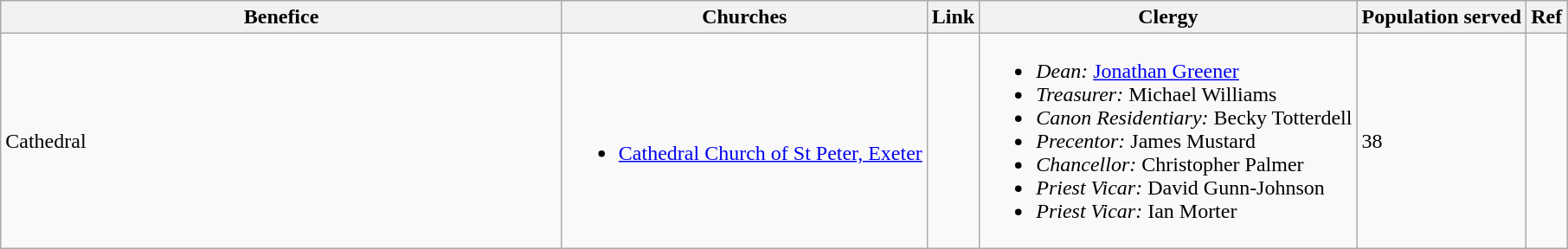<table class="wikitable">
<tr>
<th width="425">Benefice</th>
<th>Churches</th>
<th>Link</th>
<th>Clergy</th>
<th>Population served</th>
<th>Ref</th>
</tr>
<tr>
<td>Cathedral</td>
<td><br><ul><li><a href='#'>Cathedral Church of St Peter, Exeter</a></li></ul></td>
<td><br><td><ul><li><em>Dean:</em> <a href='#'>Jonathan Greener</a></li><li><em>Treasurer:</em> Michael Williams</li><li><em>Canon Residentiary:</em> Becky Totterdell</li><li><em>Precentor:</em> James Mustard</li><li><em>Chancellor:</em> Christopher Palmer</li><li><em>Priest Vicar:</em> David Gunn-Johnson</li><li><em>Priest Vicar:</em> Ian Morter</li></ul></td></td>
<td>38</td>
<td></td>
</tr>
</table>
